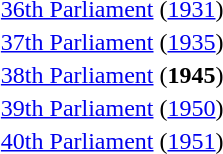<table id=toc style="float:right">
<tr>
<td><a href='#'>36th Parliament</a></td>
<td>(<a href='#'>1931</a>)</td>
</tr>
<tr>
<td><a href='#'>37th Parliament</a></td>
<td>(<a href='#'>1935</a>)</td>
</tr>
<tr>
<td><a href='#'>38th Parliament</a></td>
<td>(<strong>1945</strong>)</td>
</tr>
<tr>
<td><a href='#'>39th Parliament</a></td>
<td>(<a href='#'>1950</a>)</td>
</tr>
<tr>
<td><a href='#'>40th Parliament</a></td>
<td>(<a href='#'>1951</a>)</td>
</tr>
</table>
